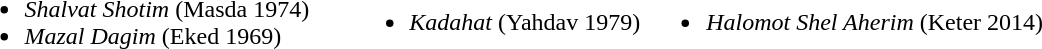<table>
<tr>
<td style="width:35.5%; vertical-align:top;"><br><ul><li><em>Shalvat Shotim</em> (Masda 1974)</li><li><em>Mazal Dagim</em> (Eked 1969)</li></ul></td>
<td><br><ul><li><em>Kadahat</em> (Yahdav 1979)</li></ul></td>
<td><br><ul><li><em>Halomot Shel Aherim</em> (Keter 2014)</li></ul></td>
</tr>
</table>
